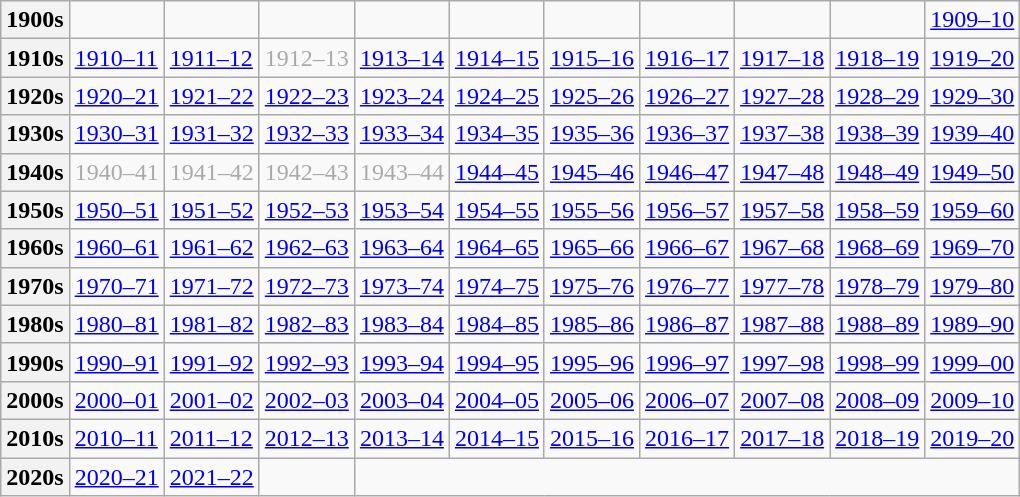<table class="wikitable">
<tr>
<th>1900s</th>
<td></td>
<td></td>
<td></td>
<td></td>
<td></td>
<td></td>
<td></td>
<td></td>
<td></td>
<td><a href='#'>1909–10</a></td>
</tr>
<tr>
<th>1910s</th>
<td><a href='#'>1910–11</a></td>
<td><a href='#'>1911–12</a></td>
<td style="color:#AAA">1912–13</td>
<td><a href='#'>1913–14</a></td>
<td><a href='#'>1914–15</a></td>
<td><a href='#'>1915–16</a></td>
<td><a href='#'>1916–17</a></td>
<td><a href='#'>1917–18</a></td>
<td><a href='#'>1918–19</a></td>
<td><a href='#'>1919–20</a></td>
</tr>
<tr>
<th>1920s</th>
<td><a href='#'>1920–21</a></td>
<td><a href='#'>1921–22</a></td>
<td><a href='#'>1922–23</a></td>
<td><a href='#'>1923–24</a></td>
<td><a href='#'>1924–25</a></td>
<td><a href='#'>1925–26</a></td>
<td><a href='#'>1926–27</a></td>
<td><a href='#'>1927–28</a></td>
<td><a href='#'>1928–29</a></td>
<td><a href='#'>1929–30</a></td>
</tr>
<tr>
<th>1930s</th>
<td><a href='#'>1930–31</a></td>
<td><a href='#'>1931–32</a></td>
<td><a href='#'>1932–33</a></td>
<td><a href='#'>1933–34</a></td>
<td><a href='#'>1934–35</a></td>
<td><a href='#'>1935–36</a></td>
<td><a href='#'>1936–37</a></td>
<td><a href='#'>1937–38</a></td>
<td><a href='#'>1938–39</a></td>
<td><a href='#'>1939–40</a></td>
</tr>
<tr>
<th>1940s</th>
<td style="color:#AAA">1940–41</td>
<td style="color:#AAA">1941–42</td>
<td style="color:#AAA">1942–43</td>
<td style="color:#AAA">1943–44</td>
<td><a href='#'>1944–45</a></td>
<td><a href='#'>1945–46</a></td>
<td><a href='#'>1946–47</a></td>
<td><a href='#'>1947–48</a></td>
<td><a href='#'>1948–49</a></td>
<td><a href='#'>1949–50</a></td>
</tr>
<tr>
<th>1950s</th>
<td><a href='#'>1950–51</a></td>
<td><a href='#'>1951–52</a></td>
<td><a href='#'>1952–53</a></td>
<td><a href='#'>1953–54</a></td>
<td><a href='#'>1954–55</a></td>
<td><a href='#'>1955–56</a></td>
<td><a href='#'>1956–57</a></td>
<td><a href='#'>1957–58</a></td>
<td><a href='#'>1958–59</a></td>
<td><a href='#'>1959–60</a></td>
</tr>
<tr>
<th>1960s</th>
<td><a href='#'>1960–61</a></td>
<td><a href='#'>1961–62</a></td>
<td><a href='#'>1962–63</a></td>
<td><a href='#'>1963–64</a></td>
<td><a href='#'>1964–65</a></td>
<td><a href='#'>1965–66</a></td>
<td><a href='#'>1966–67</a></td>
<td><a href='#'>1967–68</a></td>
<td><a href='#'>1968–69</a></td>
<td><a href='#'>1969–70</a></td>
</tr>
<tr>
<th>1970s</th>
<td><a href='#'>1970–71</a></td>
<td><a href='#'>1971–72</a></td>
<td><a href='#'>1972–73</a></td>
<td><a href='#'>1973–74</a></td>
<td><a href='#'>1974–75</a></td>
<td><a href='#'>1975–76</a></td>
<td><a href='#'>1976–77</a></td>
<td><a href='#'>1977–78</a></td>
<td><a href='#'>1978–79</a></td>
<td><a href='#'>1979–80</a></td>
</tr>
<tr>
<th>1980s</th>
<td><a href='#'>1980–81</a></td>
<td><a href='#'>1981–82</a></td>
<td><a href='#'>1982–83</a></td>
<td><a href='#'>1983–84</a></td>
<td><a href='#'>1984–85</a></td>
<td><a href='#'>1985–86</a></td>
<td><a href='#'>1986–87</a></td>
<td><a href='#'>1987–88</a></td>
<td><a href='#'>1988–89</a></td>
<td><a href='#'>1989–90</a></td>
</tr>
<tr>
<th>1990s</th>
<td><a href='#'>1990–91</a></td>
<td><a href='#'>1991–92</a></td>
<td><a href='#'>1992–93</a></td>
<td><a href='#'>1993–94</a></td>
<td><a href='#'>1994–95</a></td>
<td><a href='#'>1995–96</a></td>
<td><a href='#'>1996–97</a></td>
<td><a href='#'>1997–98</a></td>
<td><a href='#'>1998–99</a></td>
<td><a href='#'>1999–00</a></td>
</tr>
<tr>
<th>2000s</th>
<td><a href='#'>2000–01</a></td>
<td><a href='#'>2001–02</a></td>
<td><a href='#'>2002–03</a></td>
<td><a href='#'>2003–04</a></td>
<td><a href='#'>2004–05</a></td>
<td><a href='#'>2005–06</a></td>
<td><a href='#'>2006–07</a></td>
<td><a href='#'>2007–08</a></td>
<td><a href='#'>2008–09</a></td>
<td><a href='#'>2009–10</a></td>
</tr>
<tr>
<th>2010s</th>
<td><a href='#'>2010–11</a></td>
<td><a href='#'>2011–12</a></td>
<td><a href='#'>2012–13</a></td>
<td><a href='#'>2013–14</a></td>
<td><a href='#'>2014–15</a></td>
<td><a href='#'>2015–16</a></td>
<td><a href='#'>2016–17</a></td>
<td><a href='#'>2017–18</a></td>
<td><a href='#'>2018–19</a></td>
<td><a href='#'>2019–20</a></td>
</tr>
<tr>
<th>2020s</th>
<td><a href='#'>2020–21</a></td>
<td><a href='#'>2021–22</a></td>
<td></td>
</tr>
</table>
